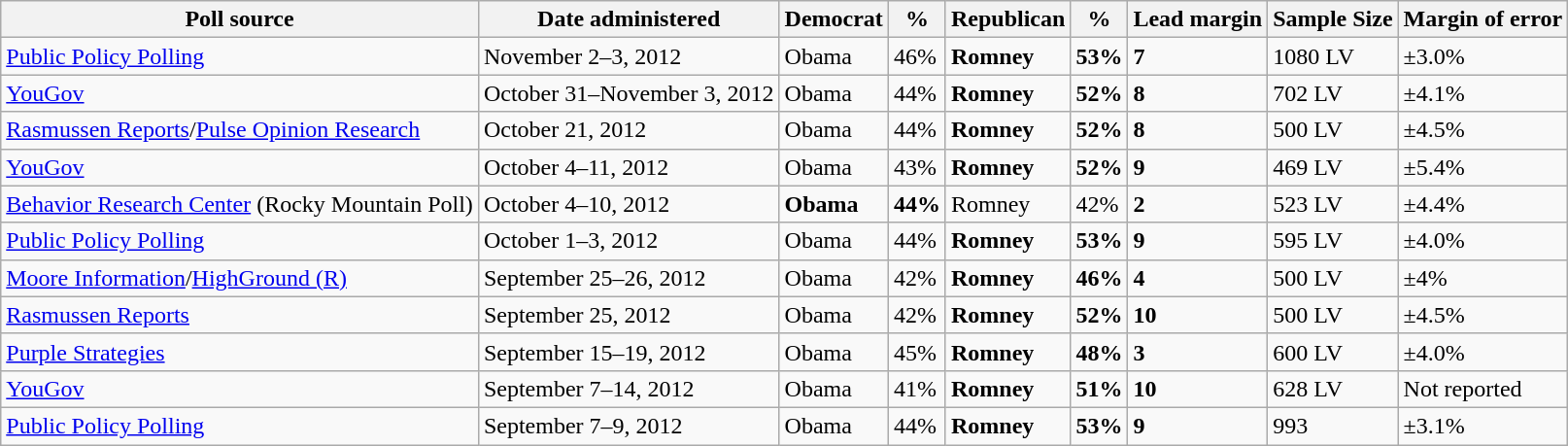<table class="wikitable">
<tr valign=bottom>
<th>Poll source</th>
<th>Date administered</th>
<th>Democrat</th>
<th>%</th>
<th>Republican</th>
<th>%</th>
<th>Lead margin</th>
<th>Sample Size</th>
<th>Margin of error</th>
</tr>
<tr>
<td><a href='#'>Public Policy Polling</a></td>
<td>November 2–3, 2012</td>
<td>Obama</td>
<td>46%</td>
<td><strong>Romney</strong></td>
<td><strong>53%</strong></td>
<td><strong>7</strong></td>
<td>1080 LV</td>
<td>±3.0%</td>
</tr>
<tr>
<td><a href='#'>YouGov</a></td>
<td>October 31–November 3, 2012</td>
<td>Obama</td>
<td>44%</td>
<td><strong>Romney</strong></td>
<td><strong>52%</strong></td>
<td><strong>8</strong></td>
<td>702 LV</td>
<td>±4.1%</td>
</tr>
<tr>
<td><a href='#'>Rasmussen Reports</a>/<a href='#'>Pulse Opinion Research</a></td>
<td>October 21, 2012</td>
<td>Obama</td>
<td>44%</td>
<td><strong>Romney</strong></td>
<td><strong>52%</strong></td>
<td><strong>8</strong></td>
<td>500 LV</td>
<td>±4.5%</td>
</tr>
<tr>
<td><a href='#'>YouGov</a></td>
<td>October 4–11, 2012</td>
<td>Obama</td>
<td>43%</td>
<td><strong> Romney</strong></td>
<td><strong>52%</strong></td>
<td><strong>9</strong></td>
<td>469 LV</td>
<td>±5.4%</td>
</tr>
<tr>
<td><a href='#'>Behavior Research Center</a> (Rocky Mountain Poll)</td>
<td>October 4–10, 2012</td>
<td><strong>Obama</strong></td>
<td><strong>44%</strong></td>
<td>Romney</td>
<td>42%</td>
<td><strong>2</strong></td>
<td>523 LV</td>
<td>±4.4%</td>
</tr>
<tr>
<td><a href='#'>Public Policy Polling</a></td>
<td>October 1–3, 2012</td>
<td>Obama</td>
<td>44%</td>
<td><strong>Romney</strong></td>
<td><strong>53%</strong></td>
<td><strong>9</strong></td>
<td>595 LV</td>
<td>±4.0%</td>
</tr>
<tr>
<td><a href='#'>Moore Information</a>/<a href='#'>HighGround (R)</a></td>
<td>September 25–26, 2012</td>
<td>Obama</td>
<td>42%</td>
<td><strong>Romney</strong></td>
<td><strong>46%</strong></td>
<td><strong>4</strong></td>
<td>500 LV</td>
<td>±4%</td>
</tr>
<tr>
<td><a href='#'>Rasmussen Reports</a></td>
<td>September 25, 2012</td>
<td>Obama</td>
<td>42%</td>
<td><strong>Romney</strong></td>
<td><strong>52%</strong></td>
<td><strong>10</strong></td>
<td>500 LV</td>
<td>±4.5%</td>
</tr>
<tr>
<td><a href='#'>Purple Strategies</a></td>
<td>September 15–19, 2012</td>
<td>Obama</td>
<td>45%</td>
<td><strong>Romney</strong></td>
<td><strong>48%</strong></td>
<td><strong>3</strong></td>
<td>600 LV</td>
<td>±4.0%</td>
</tr>
<tr>
<td><a href='#'>YouGov</a></td>
<td>September 7–14, 2012</td>
<td>Obama</td>
<td>41%</td>
<td><strong>Romney</strong></td>
<td><strong>51%</strong></td>
<td><strong>10</strong></td>
<td>628 LV</td>
<td>Not reported</td>
</tr>
<tr>
<td><a href='#'>Public Policy Polling</a></td>
<td>September 7–9, 2012</td>
<td>Obama</td>
<td>44%</td>
<td><strong>Romney</strong></td>
<td><strong>53%</strong></td>
<td><strong>9</strong></td>
<td>993</td>
<td>±3.1%</td>
</tr>
</table>
